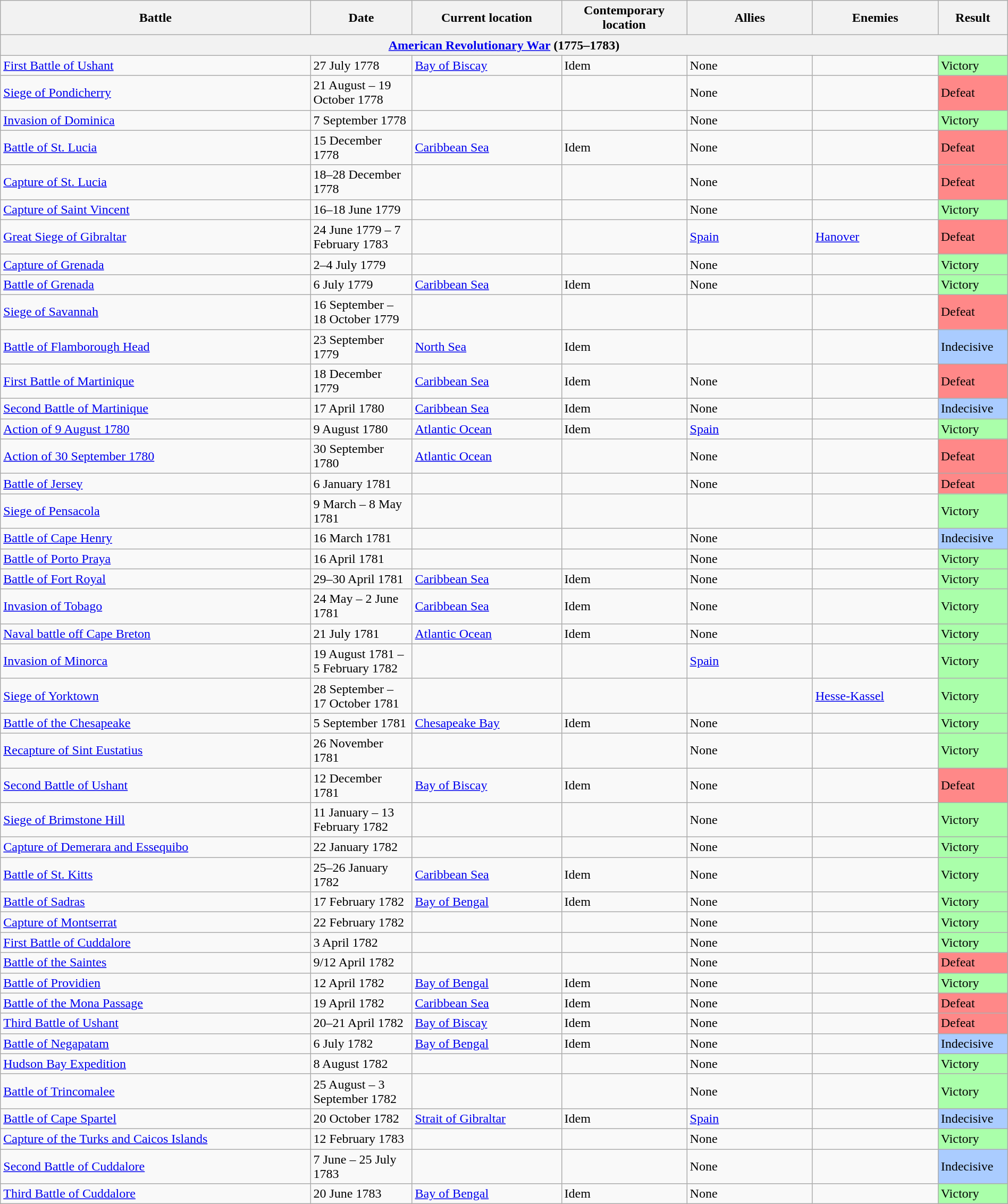<table class="wikitable sortable" width="100%">
<tr>
<th>Battle</th>
<th width="120">Date</th>
<th width="180">Current location</th>
<th width="150">Contemporary location</th>
<th width="150">Allies</th>
<th width="150">Enemies</th>
<th width="80">Result</th>
</tr>
<tr>
<th colspan="7"><a href='#'>American Revolutionary War</a> (1775–1783)</th>
</tr>
<tr>
<td><a href='#'>First Battle of Ushant</a></td>
<td>27 July 1778</td>
<td><a href='#'>Bay of Biscay</a></td>
<td>Idem</td>
<td>None</td>
<td></td>
<td style="background:#AFA">Victory</td>
</tr>
<tr>
<td><a href='#'>Siege of Pondicherry</a></td>
<td>21 August – 19 October 1778</td>
<td></td>
<td></td>
<td>None</td>
<td></td>
<td style="background:#F88">Defeat</td>
</tr>
<tr>
<td><a href='#'>Invasion of Dominica</a></td>
<td>7 September 1778</td>
<td></td>
<td></td>
<td>None</td>
<td></td>
<td style="background:#AFA">Victory</td>
</tr>
<tr>
<td><a href='#'>Battle of St. Lucia</a></td>
<td>15 December 1778</td>
<td><a href='#'>Caribbean Sea</a></td>
<td>Idem</td>
<td>None</td>
<td></td>
<td style="background:#F88">Defeat</td>
</tr>
<tr>
<td><a href='#'>Capture of St. Lucia</a></td>
<td>18–28 December 1778</td>
<td></td>
<td></td>
<td>None</td>
<td></td>
<td style="background:#F88">Defeat</td>
</tr>
<tr>
<td><a href='#'>Capture of Saint Vincent</a></td>
<td>16–18 June 1779</td>
<td></td>
<td></td>
<td>None</td>
<td></td>
<td style="background:#AFA">Victory</td>
</tr>
<tr>
<td><a href='#'>Great Siege of Gibraltar</a></td>
<td>24 June 1779 – 7 February 1783</td>
<td></td>
<td></td>
<td> <a href='#'>Spain</a></td>
<td><a href='#'>Hanover</a></td>
<td style="background:#F88">Defeat</td>
</tr>
<tr>
<td><a href='#'>Capture of Grenada</a></td>
<td>2–4 July 1779</td>
<td></td>
<td></td>
<td>None</td>
<td></td>
<td style="background:#AFA">Victory</td>
</tr>
<tr>
<td><a href='#'>Battle of Grenada</a></td>
<td>6 July 1779</td>
<td><a href='#'>Caribbean Sea</a></td>
<td>Idem</td>
<td>None</td>
<td></td>
<td style="background:#AFA">Victory</td>
</tr>
<tr>
<td><a href='#'>Siege of Savannah</a></td>
<td>16 September – 18 October 1779</td>
<td></td>
<td></td>
<td></td>
<td></td>
<td style="background:#F88">Defeat</td>
</tr>
<tr>
<td><a href='#'>Battle of Flamborough Head</a></td>
<td>23 September 1779</td>
<td><a href='#'>North Sea</a></td>
<td>Idem</td>
<td></td>
<td></td>
<td style="background:#ACF">Indecisive</td>
</tr>
<tr>
<td><a href='#'>First Battle of Martinique</a></td>
<td>18 December 1779</td>
<td><a href='#'>Caribbean Sea</a></td>
<td>Idem</td>
<td>None</td>
<td></td>
<td style="background:#F88">Defeat</td>
</tr>
<tr>
<td><a href='#'>Second Battle of Martinique</a></td>
<td>17 April 1780</td>
<td><a href='#'>Caribbean Sea</a></td>
<td>Idem</td>
<td>None</td>
<td></td>
<td style="background:#ACF">Indecisive</td>
</tr>
<tr>
<td><a href='#'>Action of 9 August 1780</a></td>
<td>9 August 1780</td>
<td><a href='#'>Atlantic Ocean</a></td>
<td>Idem</td>
<td> <a href='#'>Spain</a></td>
<td></td>
<td style="background:#AFA">Victory</td>
</tr>
<tr>
<td><a href='#'>Action of 30 September 1780</a></td>
<td>30 September 1780</td>
<td><a href='#'>Atlantic Ocean</a></td>
<td></td>
<td>None</td>
<td></td>
<td style="background:#F88">Defeat</td>
</tr>
<tr>
<td><a href='#'>Battle of Jersey</a></td>
<td>6 January 1781</td>
<td></td>
<td></td>
<td>None</td>
<td></td>
<td style="background:#F88">Defeat</td>
</tr>
<tr>
<td><a href='#'>Siege of Pensacola</a></td>
<td>9 March – 8 May 1781</td>
<td></td>
<td></td>
<td></td>
<td></td>
<td style="background:#AFA">Victory</td>
</tr>
<tr>
<td><a href='#'>Battle of Cape Henry</a></td>
<td>16 March 1781</td>
<td></td>
<td></td>
<td>None</td>
<td></td>
<td style="background:#ACF">Indecisive</td>
</tr>
<tr>
<td><a href='#'>Battle of Porto Praya</a></td>
<td>16 April 1781</td>
<td></td>
<td></td>
<td>None</td>
<td></td>
<td style="background:#AFA">Victory</td>
</tr>
<tr>
<td><a href='#'>Battle of Fort Royal</a></td>
<td>29–30 April 1781</td>
<td><a href='#'>Caribbean Sea</a></td>
<td>Idem</td>
<td>None</td>
<td></td>
<td style="background:#AFA">Victory</td>
</tr>
<tr>
<td><a href='#'>Invasion of Tobago</a></td>
<td>24 May – 2 June 1781</td>
<td><a href='#'>Caribbean Sea</a></td>
<td>Idem</td>
<td>None</td>
<td></td>
<td style="background:#AFA">Victory</td>
</tr>
<tr>
<td><a href='#'>Naval battle off Cape Breton</a></td>
<td>21 July 1781</td>
<td><a href='#'>Atlantic Ocean</a></td>
<td>Idem</td>
<td>None</td>
<td></td>
<td style="background:#AFA">Victory</td>
</tr>
<tr>
<td><a href='#'>Invasion of Minorca</a></td>
<td>19 August 1781 – 5 February 1782</td>
<td></td>
<td></td>
<td> <a href='#'>Spain</a></td>
<td></td>
<td style="background:#AFA">Victory</td>
</tr>
<tr>
<td><a href='#'>Siege of Yorktown</a></td>
<td>28 September – 17 October 1781</td>
<td></td>
<td></td>
<td></td>
<td> <a href='#'>Hesse-Kassel</a></td>
<td style="background:#AFA">Victory</td>
</tr>
<tr>
<td><a href='#'>Battle of the Chesapeake</a></td>
<td>5 September 1781</td>
<td><a href='#'>Chesapeake Bay</a></td>
<td>Idem</td>
<td>None</td>
<td></td>
<td style="background:#AFA">Victory</td>
</tr>
<tr>
<td><a href='#'>Recapture of Sint Eustatius</a></td>
<td>26 November 1781</td>
<td></td>
<td></td>
<td>None</td>
<td></td>
<td style="background:#AFA">Victory</td>
</tr>
<tr>
<td><a href='#'>Second Battle of Ushant</a></td>
<td>12 December 1781</td>
<td><a href='#'>Bay of Biscay</a></td>
<td>Idem</td>
<td>None</td>
<td></td>
<td style="background:#F88">Defeat</td>
</tr>
<tr>
<td><a href='#'>Siege of Brimstone Hill</a></td>
<td>11 January – 13 February 1782</td>
<td></td>
<td></td>
<td>None</td>
<td></td>
<td style="background:#AFA">Victory</td>
</tr>
<tr>
<td><a href='#'>Capture of Demerara and Essequibo</a></td>
<td>22 January 1782</td>
<td></td>
<td></td>
<td>None</td>
<td></td>
<td style="background:#AFA">Victory</td>
</tr>
<tr>
<td><a href='#'>Battle of St. Kitts</a></td>
<td>25–26 January 1782</td>
<td><a href='#'>Caribbean Sea</a></td>
<td>Idem</td>
<td>None</td>
<td></td>
<td style="background:#AFA">Victory</td>
</tr>
<tr>
<td><a href='#'>Battle of Sadras</a></td>
<td>17 February 1782</td>
<td><a href='#'>Bay of Bengal</a></td>
<td>Idem</td>
<td>None</td>
<td></td>
<td style="background:#AFA">Victory</td>
</tr>
<tr>
<td><a href='#'>Capture of Montserrat</a></td>
<td>22 February 1782</td>
<td></td>
<td></td>
<td>None</td>
<td></td>
<td style="background:#AFA">Victory</td>
</tr>
<tr>
<td><a href='#'>First Battle of Cuddalore</a></td>
<td>3 April 1782</td>
<td></td>
<td></td>
<td>None</td>
<td></td>
<td style="background:#AFA">Victory</td>
</tr>
<tr>
<td><a href='#'>Battle of the Saintes</a></td>
<td>9/12 April 1782</td>
<td></td>
<td></td>
<td>None</td>
<td></td>
<td style="background:#F88">Defeat</td>
</tr>
<tr>
<td><a href='#'>Battle of Providien</a></td>
<td>12 April 1782</td>
<td><a href='#'>Bay of Bengal</a></td>
<td>Idem</td>
<td>None</td>
<td></td>
<td style="background:#AFA">Victory</td>
</tr>
<tr>
<td><a href='#'>Battle of the Mona Passage</a></td>
<td>19 April 1782</td>
<td><a href='#'>Caribbean Sea</a></td>
<td>Idem</td>
<td>None</td>
<td></td>
<td style="background:#F88">Defeat</td>
</tr>
<tr>
<td><a href='#'>Third Battle of Ushant</a></td>
<td>20–21 April 1782</td>
<td><a href='#'>Bay of Biscay</a></td>
<td>Idem</td>
<td>None</td>
<td></td>
<td style="background:#F88">Defeat</td>
</tr>
<tr>
<td><a href='#'>Battle of Negapatam</a></td>
<td>6 July 1782</td>
<td><a href='#'>Bay of Bengal</a></td>
<td>Idem</td>
<td>None</td>
<td></td>
<td style="background:#ACF">Indecisive</td>
</tr>
<tr>
<td><a href='#'>Hudson Bay Expedition</a></td>
<td>8 August 1782</td>
<td></td>
<td></td>
<td>None</td>
<td></td>
<td style="background:#AFA">Victory</td>
</tr>
<tr>
<td><a href='#'>Battle of Trincomalee</a></td>
<td>25 August – 3 September 1782</td>
<td></td>
<td></td>
<td>None</td>
<td></td>
<td style="background:#AFA">Victory</td>
</tr>
<tr>
<td><a href='#'>Battle of Cape Spartel</a></td>
<td>20 October 1782</td>
<td><a href='#'>Strait of Gibraltar</a></td>
<td>Idem</td>
<td> <a href='#'>Spain</a></td>
<td></td>
<td style="background:#ACF">Indecisive</td>
</tr>
<tr>
<td><a href='#'>Capture of the Turks and Caicos Islands</a></td>
<td>12 February 1783</td>
<td></td>
<td></td>
<td>None</td>
<td></td>
<td style="background:#AFA">Victory</td>
</tr>
<tr>
<td><a href='#'>Second Battle of Cuddalore</a></td>
<td>7 June – 25 July 1783</td>
<td></td>
<td></td>
<td>None</td>
<td></td>
<td style="background:#ACF">Indecisive</td>
</tr>
<tr>
<td><a href='#'>Third Battle of Cuddalore</a></td>
<td>20 June 1783</td>
<td><a href='#'>Bay of Bengal</a></td>
<td>Idem</td>
<td>None</td>
<td></td>
<td style="background:#AFA">Victory</td>
</tr>
</table>
